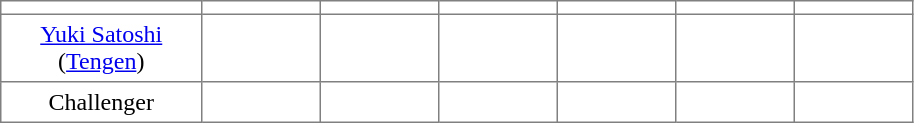<table class="toccolours" border="1" cellpadding="4" cellspacing="0" style="border-collapse: collapse; margin:0;">
<tr>
<th width=125></th>
<th width=70></th>
<th width=70></th>
<th width=70></th>
<th width=70></th>
<th width=70></th>
<th width=70></th>
</tr>
<tr align=center>
<td><a href='#'>Yuki Satoshi</a> (<a href='#'>Tengen</a>)</td>
<td></td>
<td></td>
<td></td>
<td></td>
<td></td>
<td></td>
</tr>
<tr align=center>
<td>Challenger</td>
<td></td>
<td></td>
<td></td>
<td></td>
<td></td>
<td></td>
</tr>
</table>
